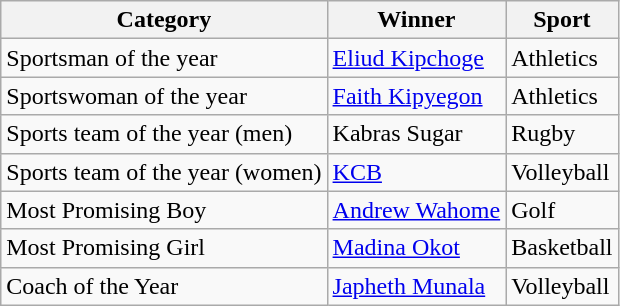<table class="wikitable">
<tr>
<th>Category</th>
<th>Winner</th>
<th>Sport</th>
</tr>
<tr>
<td>Sportsman of the year</td>
<td><a href='#'>Eliud Kipchoge</a></td>
<td>Athletics</td>
</tr>
<tr>
<td>Sportswoman of the year</td>
<td><a href='#'>Faith Kipyegon</a></td>
<td>Athletics</td>
</tr>
<tr>
<td>Sports team of the year (men)</td>
<td>Kabras Sugar</td>
<td>Rugby</td>
</tr>
<tr>
<td>Sports team of the year (women)</td>
<td><a href='#'>KCB</a></td>
<td>Volleyball</td>
</tr>
<tr>
<td>Most Promising Boy</td>
<td><a href='#'>Andrew Wahome</a></td>
<td>Golf</td>
</tr>
<tr>
<td>Most Promising Girl</td>
<td><a href='#'>Madina Okot</a></td>
<td>Basketball</td>
</tr>
<tr>
<td>Coach of the Year</td>
<td><a href='#'>Japheth Munala</a></td>
<td>Volleyball</td>
</tr>
</table>
